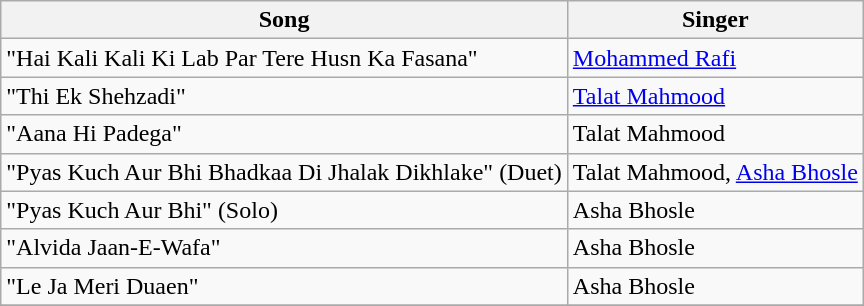<table class="wikitable">
<tr>
<th>Song</th>
<th>Singer</th>
</tr>
<tr>
<td>"Hai Kali Kali Ki Lab Par Tere Husn Ka Fasana"</td>
<td><a href='#'>Mohammed Rafi</a></td>
</tr>
<tr>
<td>"Thi Ek Shehzadi"</td>
<td><a href='#'>Talat Mahmood</a></td>
</tr>
<tr>
<td>"Aana Hi Padega"</td>
<td>Talat Mahmood</td>
</tr>
<tr>
<td>"Pyas Kuch Aur Bhi Bhadkaa Di Jhalak Dikhlake" (Duet)</td>
<td>Talat Mahmood, <a href='#'>Asha Bhosle</a></td>
</tr>
<tr>
<td>"Pyas Kuch Aur Bhi" (Solo)</td>
<td>Asha Bhosle</td>
</tr>
<tr>
<td>"Alvida Jaan-E-Wafa"</td>
<td>Asha Bhosle</td>
</tr>
<tr>
<td>"Le Ja Meri Duaen"</td>
<td>Asha Bhosle</td>
</tr>
<tr>
</tr>
</table>
